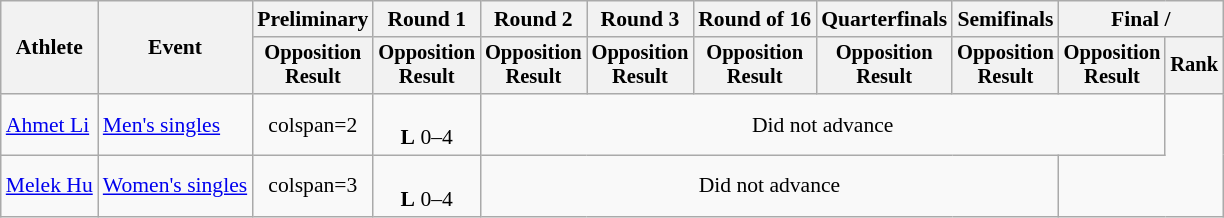<table class="wikitable" style="font-size:90%;">
<tr>
<th rowspan=2>Athlete</th>
<th rowspan=2>Event</th>
<th>Preliminary</th>
<th>Round 1</th>
<th>Round 2</th>
<th>Round 3</th>
<th>Round of 16</th>
<th>Quarterfinals</th>
<th>Semifinals</th>
<th colspan=2>Final / </th>
</tr>
<tr style="font-size:95%">
<th>Opposition<br>Result</th>
<th>Opposition<br>Result</th>
<th>Opposition<br>Result</th>
<th>Opposition<br>Result</th>
<th>Opposition<br>Result</th>
<th>Opposition<br>Result</th>
<th>Opposition<br>Result</th>
<th>Opposition<br>Result</th>
<th>Rank</th>
</tr>
<tr align=center>
<td align=left><a href='#'>Ahmet Li</a></td>
<td align=left><a href='#'>Men's singles</a></td>
<td>colspan=2 </td>
<td><br><strong>L</strong> 0–4</td>
<td colspan=6>Did not advance</td>
</tr>
<tr align=center>
<td align=left><a href='#'>Melek Hu</a></td>
<td align=left><a href='#'>Women's singles</a></td>
<td>colspan=3 </td>
<td><br><strong>L</strong> 0–4</td>
<td colspan=5>Did not advance</td>
</tr>
</table>
